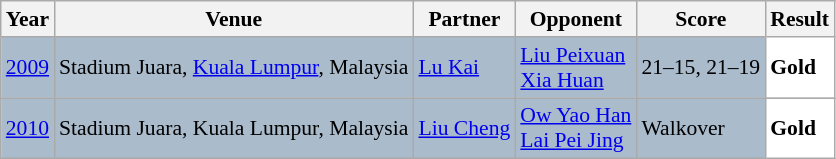<table class="sortable wikitable" style="font-size: 90%;">
<tr>
<th>Year</th>
<th>Venue</th>
<th>Partner</th>
<th>Opponent</th>
<th>Score</th>
<th>Result</th>
</tr>
<tr style="background:#AABBCC">
<td align="center"><a href='#'>2009</a></td>
<td align="left">Stadium Juara, <a href='#'>Kuala Lumpur</a>, Malaysia</td>
<td align="left"> <a href='#'>Lu Kai</a></td>
<td align="left"> <a href='#'>Liu Peixuan</a><br> <a href='#'>Xia Huan</a></td>
<td align="left">21–15, 21–19</td>
<td style="text-align:left; background:white"> <strong>Gold</strong></td>
</tr>
<tr style="background:#AABBCC">
<td align="center"><a href='#'>2010</a></td>
<td align="left">Stadium Juara, Kuala Lumpur, Malaysia</td>
<td align="left"> <a href='#'>Liu Cheng</a></td>
<td align="left"> <a href='#'>Ow Yao Han</a><br> <a href='#'>Lai Pei Jing</a></td>
<td align="left">Walkover</td>
<td style="text-align:left; background:white"> <strong>Gold</strong></td>
</tr>
</table>
